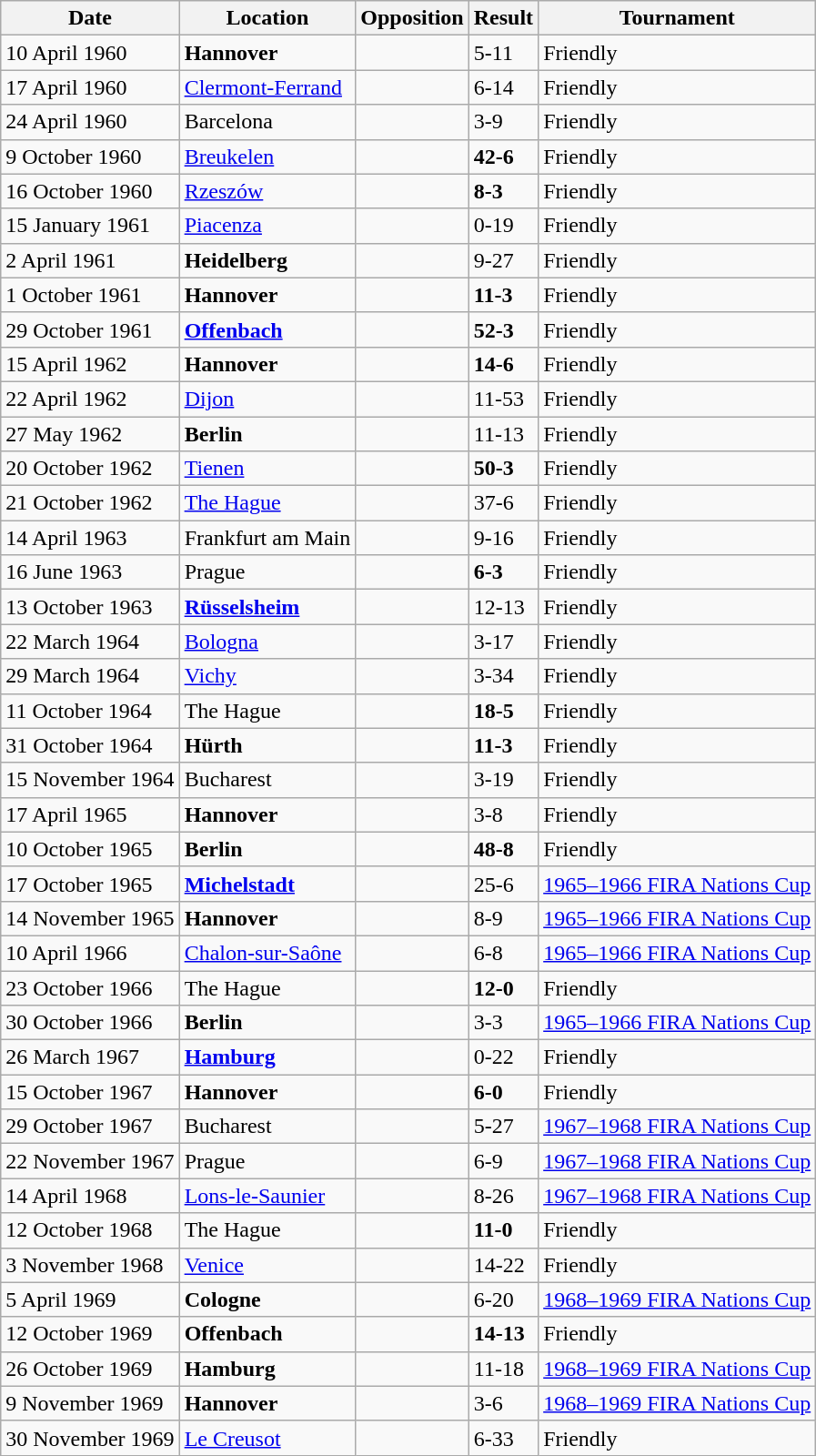<table class="wikitable">
<tr style="text-align:left;">
<th>Date</th>
<th>Location</th>
<th>Opposition</th>
<th>Result</th>
<th>Tournament</th>
</tr>
<tr>
<td>10 April 1960</td>
<td><strong>Hannover</strong></td>
<td></td>
<td>5-11</td>
<td>Friendly</td>
</tr>
<tr>
<td>17 April 1960</td>
<td><a href='#'>Clermont-Ferrand</a></td>
<td></td>
<td>6-14</td>
<td>Friendly</td>
</tr>
<tr>
<td>24 April 1960</td>
<td>Barcelona</td>
<td></td>
<td>3-9</td>
<td>Friendly</td>
</tr>
<tr>
<td>9 October 1960</td>
<td><a href='#'>Breukelen</a></td>
<td></td>
<td><strong>42-6</strong></td>
<td>Friendly</td>
</tr>
<tr>
<td>16 October 1960</td>
<td><a href='#'>Rzeszów</a></td>
<td></td>
<td><strong>8-3</strong></td>
<td>Friendly</td>
</tr>
<tr>
<td>15 January 1961</td>
<td><a href='#'>Piacenza</a></td>
<td></td>
<td>0-19</td>
<td>Friendly</td>
</tr>
<tr>
<td>2 April 1961</td>
<td><strong>Heidelberg</strong></td>
<td></td>
<td>9-27</td>
<td>Friendly</td>
</tr>
<tr>
<td>1 October 1961</td>
<td><strong>Hannover</strong></td>
<td></td>
<td><strong>11-3</strong></td>
<td>Friendly</td>
</tr>
<tr>
<td>29 October 1961</td>
<td><strong><a href='#'>Offenbach</a></strong></td>
<td></td>
<td><strong>52-3</strong></td>
<td>Friendly</td>
</tr>
<tr>
<td>15 April 1962</td>
<td><strong>Hannover</strong></td>
<td></td>
<td><strong>14-6</strong></td>
<td>Friendly</td>
</tr>
<tr>
<td>22 April 1962</td>
<td><a href='#'>Dijon</a></td>
<td></td>
<td>11-53</td>
<td>Friendly</td>
</tr>
<tr>
<td>27 May 1962</td>
<td><strong>Berlin</strong></td>
<td></td>
<td>11-13</td>
<td>Friendly</td>
</tr>
<tr>
<td>20 October 1962</td>
<td><a href='#'>Tienen</a></td>
<td></td>
<td><strong>50-3</strong></td>
<td>Friendly</td>
</tr>
<tr>
<td>21 October 1962</td>
<td><a href='#'>The Hague</a></td>
<td></td>
<td>37-6</td>
<td>Friendly</td>
</tr>
<tr>
<td>14 April 1963</td>
<td>Frankfurt am Main</td>
<td></td>
<td>9-16</td>
<td>Friendly</td>
</tr>
<tr>
<td>16 June 1963</td>
<td>Prague</td>
<td></td>
<td><strong>6-3</strong></td>
<td>Friendly</td>
</tr>
<tr>
<td>13 October 1963</td>
<td><strong><a href='#'>Rüsselsheim</a></strong></td>
<td></td>
<td>12-13</td>
<td>Friendly</td>
</tr>
<tr>
<td>22 March 1964</td>
<td><a href='#'>Bologna</a></td>
<td></td>
<td>3-17</td>
<td>Friendly</td>
</tr>
<tr>
<td>29 March 1964</td>
<td><a href='#'>Vichy</a></td>
<td></td>
<td>3-34</td>
<td>Friendly</td>
</tr>
<tr>
<td>11 October 1964</td>
<td>The Hague</td>
<td></td>
<td><strong>18-5</strong></td>
<td>Friendly</td>
</tr>
<tr>
<td>31 October 1964</td>
<td><strong>Hürth</strong></td>
<td></td>
<td><strong>11-3</strong></td>
<td>Friendly</td>
</tr>
<tr>
<td>15 November 1964</td>
<td>Bucharest</td>
<td></td>
<td>3-19</td>
<td>Friendly</td>
</tr>
<tr>
<td>17 April 1965</td>
<td><strong>Hannover</strong></td>
<td></td>
<td>3-8</td>
<td>Friendly</td>
</tr>
<tr>
<td>10 October 1965</td>
<td><strong>Berlin</strong></td>
<td></td>
<td><strong>48-8</strong></td>
<td>Friendly</td>
</tr>
<tr>
<td>17 October 1965</td>
<td><strong><a href='#'>Michelstadt</a></strong></td>
<td></td>
<td>25-6</td>
<td><a href='#'>1965–1966 FIRA Nations Cup</a></td>
</tr>
<tr>
<td>14 November 1965</td>
<td><strong>Hannover</strong></td>
<td></td>
<td>8-9</td>
<td><a href='#'>1965–1966 FIRA Nations Cup</a></td>
</tr>
<tr>
<td>10 April 1966</td>
<td><a href='#'>Chalon-sur-Saône</a></td>
<td></td>
<td>6-8</td>
<td><a href='#'>1965–1966 FIRA Nations Cup</a></td>
</tr>
<tr>
<td>23 October 1966</td>
<td>The Hague</td>
<td></td>
<td><strong>12-0</strong></td>
<td>Friendly</td>
</tr>
<tr>
<td>30 October 1966</td>
<td><strong>Berlin</strong></td>
<td></td>
<td>3-3</td>
<td><a href='#'>1965–1966 FIRA Nations Cup</a></td>
</tr>
<tr>
<td>26 March 1967</td>
<td><strong><a href='#'>Hamburg</a></strong></td>
<td></td>
<td>0-22</td>
<td>Friendly</td>
</tr>
<tr>
<td>15 October 1967</td>
<td><strong>Hannover</strong></td>
<td></td>
<td><strong>6-0</strong></td>
<td>Friendly</td>
</tr>
<tr>
<td>29 October 1967</td>
<td>Bucharest</td>
<td></td>
<td>5-27</td>
<td><a href='#'>1967–1968 FIRA Nations Cup</a></td>
</tr>
<tr>
<td>22 November 1967</td>
<td>Prague</td>
<td></td>
<td>6-9</td>
<td><a href='#'>1967–1968 FIRA Nations Cup</a></td>
</tr>
<tr>
<td>14 April 1968</td>
<td><a href='#'>Lons-le-Saunier</a></td>
<td></td>
<td>8-26</td>
<td><a href='#'>1967–1968 FIRA Nations Cup</a></td>
</tr>
<tr>
<td>12 October 1968</td>
<td>The Hague</td>
<td></td>
<td><strong>11-0</strong></td>
<td>Friendly</td>
</tr>
<tr>
<td>3 November 1968</td>
<td><a href='#'>Venice</a></td>
<td></td>
<td>14-22</td>
<td>Friendly</td>
</tr>
<tr>
<td>5 April 1969</td>
<td><strong>Cologne</strong></td>
<td></td>
<td>6-20</td>
<td><a href='#'>1968–1969 FIRA Nations Cup</a></td>
</tr>
<tr>
<td>12 October 1969</td>
<td><strong>Offenbach</strong></td>
<td></td>
<td><strong>14-13</strong></td>
<td>Friendly</td>
</tr>
<tr>
<td>26 October 1969</td>
<td><strong>Hamburg</strong></td>
<td></td>
<td>11-18</td>
<td><a href='#'>1968–1969 FIRA Nations Cup</a></td>
</tr>
<tr>
<td>9 November 1969</td>
<td><strong>Hannover</strong></td>
<td></td>
<td>3-6</td>
<td><a href='#'>1968–1969 FIRA Nations Cup</a></td>
</tr>
<tr>
<td>30 November 1969</td>
<td><a href='#'>Le Creusot</a></td>
<td></td>
<td>6-33</td>
<td>Friendly</td>
</tr>
</table>
